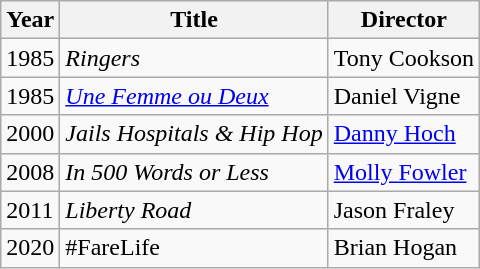<table class="wikitable sortable">
<tr>
<th>Year</th>
<th>Title</th>
<th>Director</th>
</tr>
<tr>
<td>1985</td>
<td><em>Ringers</em></td>
<td>Tony Cookson</td>
</tr>
<tr>
<td>1985</td>
<td><em><a href='#'>Une Femme ou Deux</a></em></td>
<td>Daniel Vigne</td>
</tr>
<tr>
<td>2000</td>
<td><em>Jails Hospitals & Hip Hop</em></td>
<td><a href='#'>Danny Hoch</a></td>
</tr>
<tr>
<td>2008</td>
<td><em>In 500 Words or Less</em></td>
<td><a href='#'>Molly Fowler</a></td>
</tr>
<tr>
<td>2011</td>
<td><em>Liberty Road</em></td>
<td>Jason Fraley</td>
</tr>
<tr>
<td>2020</td>
<td>#FareLife</td>
<td>Brian Hogan</td>
</tr>
</table>
